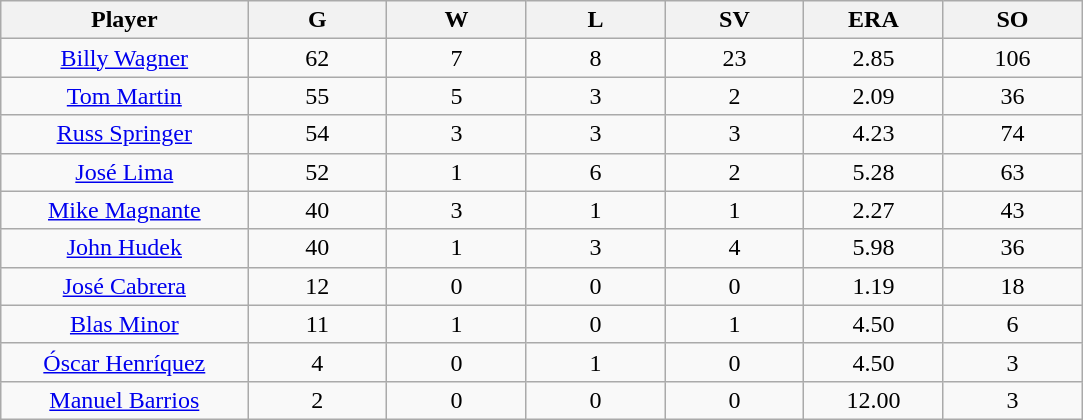<table class="wikitable sortable">
<tr>
<th bgcolor="#DDDDFF" width="16%">Player</th>
<th bgcolor="#DDDDFF" width="9%">G</th>
<th bgcolor="#DDDDFF" width="9%">W</th>
<th bgcolor="#DDDDFF" width="9%">L</th>
<th bgcolor="#DDDDFF" width="9%">SV</th>
<th bgcolor="#DDDDFF" width="9%">ERA</th>
<th bgcolor="#DDDDFF" width="9%">SO</th>
</tr>
<tr align="center">
<td><a href='#'>Billy Wagner</a></td>
<td>62</td>
<td>7</td>
<td>8</td>
<td>23</td>
<td>2.85</td>
<td>106</td>
</tr>
<tr align=center>
<td><a href='#'>Tom Martin</a></td>
<td>55</td>
<td>5</td>
<td>3</td>
<td>2</td>
<td>2.09</td>
<td>36</td>
</tr>
<tr align=center>
<td><a href='#'>Russ Springer</a></td>
<td>54</td>
<td>3</td>
<td>3</td>
<td>3</td>
<td>4.23</td>
<td>74</td>
</tr>
<tr align=center>
<td><a href='#'>José Lima</a></td>
<td>52</td>
<td>1</td>
<td>6</td>
<td>2</td>
<td>5.28</td>
<td>63</td>
</tr>
<tr align=center>
<td><a href='#'>Mike Magnante</a></td>
<td>40</td>
<td>3</td>
<td>1</td>
<td>1</td>
<td>2.27</td>
<td>43</td>
</tr>
<tr align=center>
<td><a href='#'>John Hudek</a></td>
<td>40</td>
<td>1</td>
<td>3</td>
<td>4</td>
<td>5.98</td>
<td>36</td>
</tr>
<tr align=center>
<td><a href='#'>José Cabrera</a></td>
<td>12</td>
<td>0</td>
<td>0</td>
<td>0</td>
<td>1.19</td>
<td>18</td>
</tr>
<tr align=center>
<td><a href='#'>Blas Minor</a></td>
<td>11</td>
<td>1</td>
<td>0</td>
<td>1</td>
<td>4.50</td>
<td>6</td>
</tr>
<tr align=center>
<td><a href='#'>Óscar Henríquez</a></td>
<td>4</td>
<td>0</td>
<td>1</td>
<td>0</td>
<td>4.50</td>
<td>3</td>
</tr>
<tr align=center>
<td><a href='#'>Manuel Barrios</a></td>
<td>2</td>
<td>0</td>
<td>0</td>
<td>0</td>
<td>12.00</td>
<td>3</td>
</tr>
</table>
